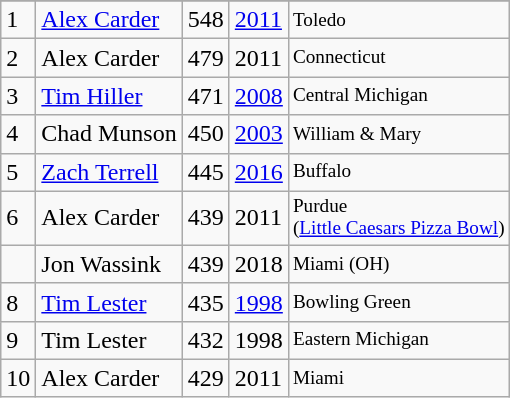<table class="wikitable">
<tr>
</tr>
<tr>
<td>1</td>
<td><a href='#'>Alex Carder</a></td>
<td>548</td>
<td><a href='#'>2011</a></td>
<td style="font-size:80%;">Toledo</td>
</tr>
<tr>
<td>2</td>
<td>Alex Carder</td>
<td>479</td>
<td>2011</td>
<td style="font-size:80%;">Connecticut</td>
</tr>
<tr>
<td>3</td>
<td><a href='#'>Tim Hiller</a></td>
<td>471</td>
<td><a href='#'>2008</a></td>
<td style="font-size:80%;">Central Michigan</td>
</tr>
<tr>
<td>4</td>
<td>Chad Munson</td>
<td>450</td>
<td><a href='#'>2003</a></td>
<td style="font-size:80%;">William & Mary</td>
</tr>
<tr>
<td>5</td>
<td><a href='#'>Zach Terrell</a></td>
<td>445</td>
<td><a href='#'>2016</a></td>
<td style="font-size:80%;">Buffalo</td>
</tr>
<tr>
<td>6</td>
<td>Alex Carder</td>
<td>439</td>
<td>2011</td>
<td style="font-size:80%;">Purdue<br>(<a href='#'>Little Caesars Pizza Bowl</a>)</td>
</tr>
<tr>
<td></td>
<td>Jon Wassink</td>
<td>439</td>
<td>2018</td>
<td style="font-size:80%;">Miami (OH)</td>
</tr>
<tr>
<td>8</td>
<td><a href='#'>Tim Lester</a></td>
<td>435</td>
<td><a href='#'>1998</a></td>
<td style="font-size:80%;">Bowling Green</td>
</tr>
<tr>
<td>9</td>
<td>Tim Lester</td>
<td>432</td>
<td>1998</td>
<td style="font-size:80%;">Eastern Michigan</td>
</tr>
<tr>
<td>10</td>
<td>Alex Carder</td>
<td>429</td>
<td>2011</td>
<td style="font-size:80%;">Miami</td>
</tr>
</table>
